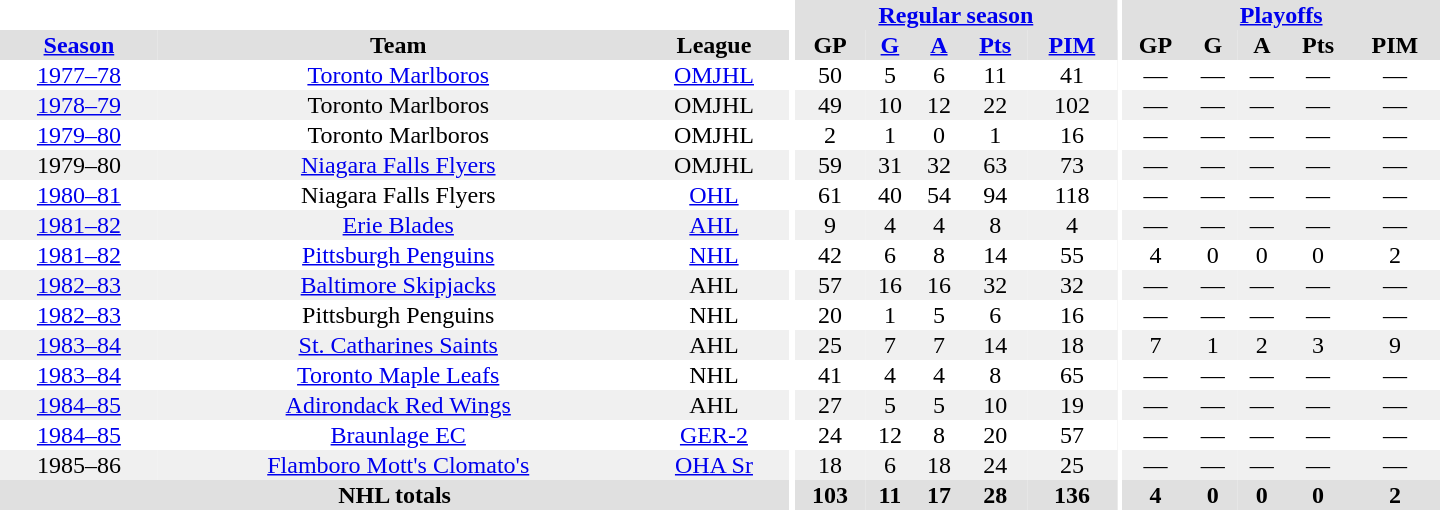<table border="0" cellpadding="1" cellspacing="0" style="text-align:center; width:60em">
<tr bgcolor="#e0e0e0">
<th colspan="3" bgcolor="#ffffff"></th>
<th rowspan="100" bgcolor="#ffffff"></th>
<th colspan="5"><a href='#'>Regular season</a></th>
<th rowspan="100" bgcolor="#ffffff"></th>
<th colspan="5"><a href='#'>Playoffs</a></th>
</tr>
<tr bgcolor="#e0e0e0">
<th><a href='#'>Season</a></th>
<th>Team</th>
<th>League</th>
<th>GP</th>
<th><a href='#'>G</a></th>
<th><a href='#'>A</a></th>
<th><a href='#'>Pts</a></th>
<th><a href='#'>PIM</a></th>
<th>GP</th>
<th>G</th>
<th>A</th>
<th>Pts</th>
<th>PIM</th>
</tr>
<tr>
<td><a href='#'>1977–78</a></td>
<td><a href='#'>Toronto Marlboros</a></td>
<td><a href='#'>OMJHL</a></td>
<td>50</td>
<td>5</td>
<td>6</td>
<td>11</td>
<td>41</td>
<td>—</td>
<td>—</td>
<td>—</td>
<td>—</td>
<td>—</td>
</tr>
<tr bgcolor="#f0f0f0">
<td><a href='#'>1978–79</a></td>
<td>Toronto Marlboros</td>
<td>OMJHL</td>
<td>49</td>
<td>10</td>
<td>12</td>
<td>22</td>
<td>102</td>
<td>—</td>
<td>—</td>
<td>—</td>
<td>—</td>
<td>—</td>
</tr>
<tr>
<td><a href='#'>1979–80</a></td>
<td>Toronto Marlboros</td>
<td>OMJHL</td>
<td>2</td>
<td>1</td>
<td>0</td>
<td>1</td>
<td>16</td>
<td>—</td>
<td>—</td>
<td>—</td>
<td>—</td>
<td>—</td>
</tr>
<tr bgcolor="#f0f0f0">
<td>1979–80</td>
<td><a href='#'>Niagara Falls Flyers</a></td>
<td>OMJHL</td>
<td>59</td>
<td>31</td>
<td>32</td>
<td>63</td>
<td>73</td>
<td>—</td>
<td>—</td>
<td>—</td>
<td>—</td>
<td>—</td>
</tr>
<tr>
<td><a href='#'>1980–81</a></td>
<td>Niagara Falls Flyers</td>
<td><a href='#'>OHL</a></td>
<td>61</td>
<td>40</td>
<td>54</td>
<td>94</td>
<td>118</td>
<td>—</td>
<td>—</td>
<td>—</td>
<td>—</td>
<td>—</td>
</tr>
<tr bgcolor="#f0f0f0">
<td><a href='#'>1981–82</a></td>
<td><a href='#'>Erie Blades</a></td>
<td><a href='#'>AHL</a></td>
<td>9</td>
<td>4</td>
<td>4</td>
<td>8</td>
<td>4</td>
<td>—</td>
<td>—</td>
<td>—</td>
<td>—</td>
<td>—</td>
</tr>
<tr>
<td><a href='#'>1981–82</a></td>
<td><a href='#'>Pittsburgh Penguins</a></td>
<td><a href='#'>NHL</a></td>
<td>42</td>
<td>6</td>
<td>8</td>
<td>14</td>
<td>55</td>
<td>4</td>
<td>0</td>
<td>0</td>
<td>0</td>
<td>2</td>
</tr>
<tr bgcolor="#f0f0f0">
<td><a href='#'>1982–83</a></td>
<td><a href='#'>Baltimore Skipjacks</a></td>
<td>AHL</td>
<td>57</td>
<td>16</td>
<td>16</td>
<td>32</td>
<td>32</td>
<td>—</td>
<td>—</td>
<td>—</td>
<td>—</td>
<td>—</td>
</tr>
<tr>
<td><a href='#'>1982–83</a></td>
<td>Pittsburgh Penguins</td>
<td>NHL</td>
<td>20</td>
<td>1</td>
<td>5</td>
<td>6</td>
<td>16</td>
<td>—</td>
<td>—</td>
<td>—</td>
<td>—</td>
<td>—</td>
</tr>
<tr bgcolor="#f0f0f0">
<td><a href='#'>1983–84</a></td>
<td><a href='#'>St. Catharines Saints</a></td>
<td>AHL</td>
<td>25</td>
<td>7</td>
<td>7</td>
<td>14</td>
<td>18</td>
<td>7</td>
<td>1</td>
<td>2</td>
<td>3</td>
<td>9</td>
</tr>
<tr>
<td><a href='#'>1983–84</a></td>
<td><a href='#'>Toronto Maple Leafs</a></td>
<td>NHL</td>
<td>41</td>
<td>4</td>
<td>4</td>
<td>8</td>
<td>65</td>
<td>—</td>
<td>—</td>
<td>—</td>
<td>—</td>
<td>—</td>
</tr>
<tr bgcolor="#f0f0f0">
<td><a href='#'>1984–85</a></td>
<td><a href='#'>Adirondack Red Wings</a></td>
<td>AHL</td>
<td>27</td>
<td>5</td>
<td>5</td>
<td>10</td>
<td>19</td>
<td>—</td>
<td>—</td>
<td>—</td>
<td>—</td>
<td>—</td>
</tr>
<tr>
<td><a href='#'>1984–85</a></td>
<td><a href='#'>Braunlage EC</a></td>
<td><a href='#'>GER-2</a></td>
<td>24</td>
<td>12</td>
<td>8</td>
<td>20</td>
<td>57</td>
<td>—</td>
<td>—</td>
<td>—</td>
<td>—</td>
<td>—</td>
</tr>
<tr bgcolor="#f0f0f0">
<td>1985–86</td>
<td><a href='#'>Flamboro Mott's Clomato's</a></td>
<td><a href='#'>OHA Sr</a></td>
<td>18</td>
<td>6</td>
<td>18</td>
<td>24</td>
<td>25</td>
<td>—</td>
<td>—</td>
<td>—</td>
<td>—</td>
<td>—</td>
</tr>
<tr bgcolor="#e0e0e0">
<th colspan="3">NHL totals</th>
<th>103</th>
<th>11</th>
<th>17</th>
<th>28</th>
<th>136</th>
<th>4</th>
<th>0</th>
<th>0</th>
<th>0</th>
<th>2</th>
</tr>
</table>
